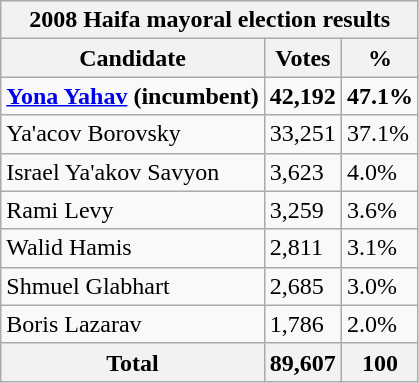<table class="wikitable sortable">
<tr>
<th colspan="3"><strong>2008 Haifa mayoral election results</strong></th>
</tr>
<tr>
<th>Candidate</th>
<th>Votes</th>
<th>%</th>
</tr>
<tr>
<td><strong><a href='#'>Yona Yahav</a> (incumbent)</strong></td>
<td><strong>42,192</strong></td>
<td><strong>47.1%</strong></td>
</tr>
<tr>
<td>Ya'acov Borovsky</td>
<td>33,251</td>
<td>37.1%</td>
</tr>
<tr>
<td>Israel Ya'akov Savyon</td>
<td>3,623</td>
<td>4.0%</td>
</tr>
<tr>
<td>Rami Levy</td>
<td>3,259</td>
<td>3.6%</td>
</tr>
<tr>
<td>Walid Hamis</td>
<td>2,811</td>
<td>3.1%</td>
</tr>
<tr>
<td>Shmuel Glabhart</td>
<td>2,685</td>
<td>3.0%</td>
</tr>
<tr>
<td>Boris Lazarav</td>
<td>1,786</td>
<td>2.0%</td>
</tr>
<tr>
<th>Total</th>
<th>89,607</th>
<th>100</th>
</tr>
</table>
